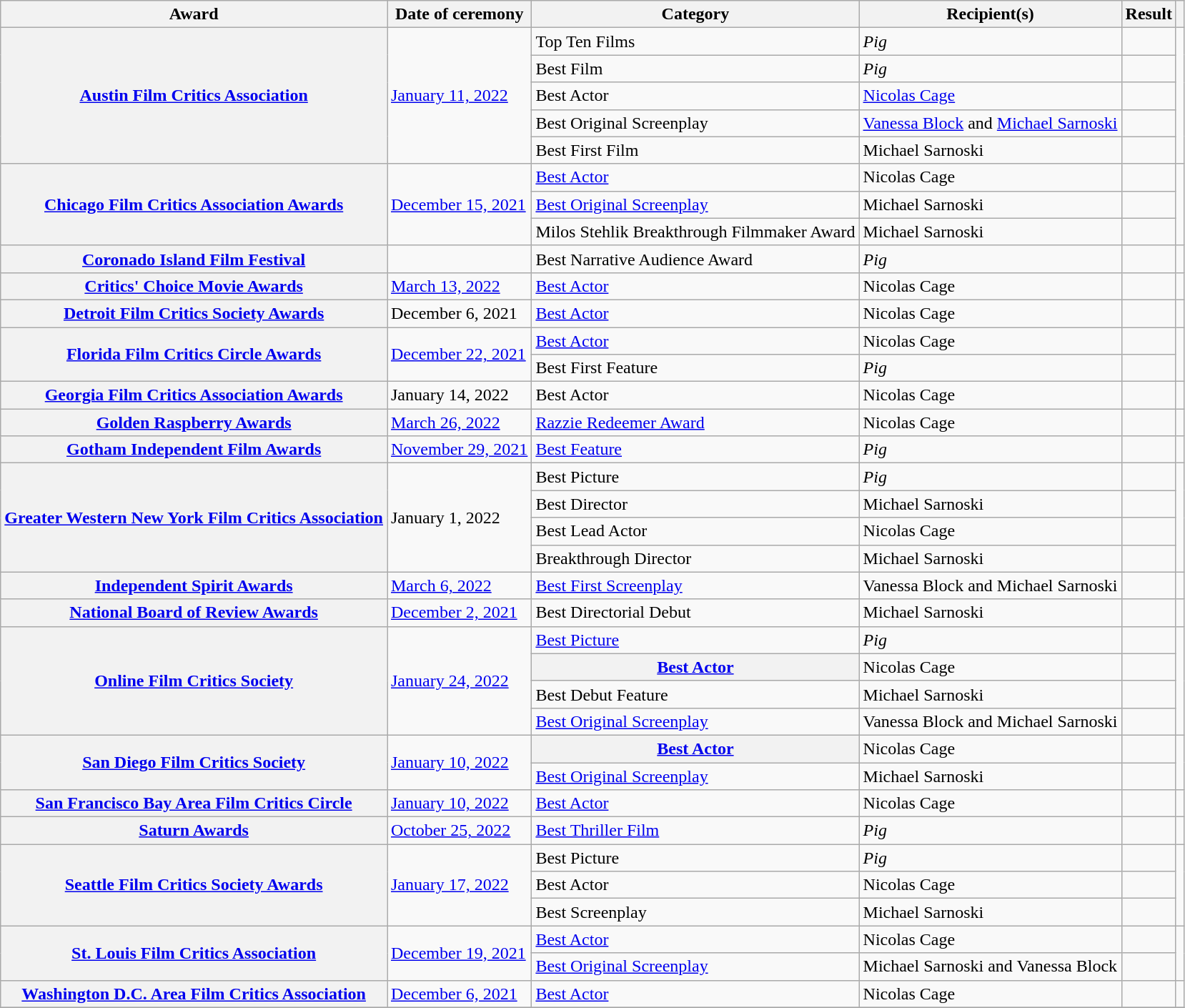<table class="wikitable plainrowheaders sortable">
<tr>
<th scope="col">Award</th>
<th scope="col">Date of ceremony</th>
<th scope="col">Category</th>
<th scope="col">Recipient(s)</th>
<th scope="col">Result</th>
<th scope="col" class="unsortable"></th>
</tr>
<tr>
<th scope="row" rowspan="5"><a href='#'>Austin Film Critics Association</a></th>
<td rowspan="5"><a href='#'>January 11, 2022</a></td>
<td>Top Ten Films</td>
<td><em>Pig</em></td>
<td></td>
<td rowspan="5"></td>
</tr>
<tr>
<td>Best Film</td>
<td><em>Pig</em></td>
<td></td>
</tr>
<tr>
<td>Best Actor</td>
<td><a href='#'>Nicolas Cage</a></td>
<td></td>
</tr>
<tr>
<td>Best Original Screenplay</td>
<td><a href='#'>Vanessa Block</a> and <a href='#'>Michael Sarnoski</a></td>
<td></td>
</tr>
<tr>
<td>Best First Film</td>
<td>Michael Sarnoski</td>
<td></td>
</tr>
<tr>
<th scope="row" rowspan="3"><a href='#'>Chicago Film Critics Association Awards</a></th>
<td rowspan="3"><a href='#'>December 15, 2021</a></td>
<td><a href='#'>Best Actor</a></td>
<td>Nicolas Cage</td>
<td></td>
<td rowspan="3"></td>
</tr>
<tr>
<td><a href='#'>Best Original Screenplay</a></td>
<td>Michael Sarnoski</td>
<td></td>
</tr>
<tr>
<td>Milos Stehlik Breakthrough Filmmaker Award</td>
<td>Michael Sarnoski</td>
<td></td>
</tr>
<tr>
<th scope="row"><a href='#'>Coronado Island Film Festival</a></th>
<td></td>
<td>Best Narrative Audience Award</td>
<td><em>Pig</em></td>
<td></td>
<td></td>
</tr>
<tr>
<th scope="row"><a href='#'>Critics' Choice Movie Awards</a></th>
<td><a href='#'>March 13, 2022</a></td>
<td><a href='#'>Best Actor</a></td>
<td>Nicolas Cage</td>
<td></td>
<td></td>
</tr>
<tr>
<th scope="row"><a href='#'>Detroit Film Critics Society Awards</a></th>
<td>December 6, 2021</td>
<td><a href='#'>Best Actor</a></td>
<td>Nicolas Cage</td>
<td></td>
<td></td>
</tr>
<tr>
<th scope="row" rowspan="2"><a href='#'>Florida Film Critics Circle Awards</a></th>
<td rowspan="2"><a href='#'>December 22, 2021</a></td>
<td><a href='#'>Best Actor</a></td>
<td>Nicolas Cage</td>
<td></td>
<td rowspan="2"></td>
</tr>
<tr>
<td>Best First Feature</td>
<td><em>Pig</em></td>
<td></td>
</tr>
<tr>
<th scope="row"><a href='#'>Georgia Film Critics Association Awards</a></th>
<td>January 14, 2022</td>
<td>Best Actor</td>
<td>Nicolas Cage</td>
<td></td>
<td></td>
</tr>
<tr>
<th scope="row"><a href='#'>Golden Raspberry Awards</a></th>
<td><a href='#'>March 26, 2022</a></td>
<td><a href='#'>Razzie Redeemer Award</a></td>
<td>Nicolas Cage</td>
<td></td>
<td></td>
</tr>
<tr>
<th scope="row"><a href='#'>Gotham Independent Film Awards</a></th>
<td><a href='#'>November 29, 2021</a></td>
<td><a href='#'>Best Feature</a></td>
<td><em>Pig</em></td>
<td></td>
<td></td>
</tr>
<tr>
<th scope="row" rowspan="4"><a href='#'>Greater Western New York Film Critics Association</a></th>
<td rowspan="4">January 1, 2022</td>
<td>Best Picture</td>
<td><em>Pig</em></td>
<td></td>
<td rowspan="4" align=center></td>
</tr>
<tr>
<td>Best Director</td>
<td>Michael Sarnoski</td>
<td></td>
</tr>
<tr>
<td>Best Lead Actor</td>
<td>Nicolas Cage</td>
<td></td>
</tr>
<tr>
<td>Breakthrough Director</td>
<td>Michael Sarnoski</td>
<td></td>
</tr>
<tr>
<th scope="row"><a href='#'>Independent Spirit Awards</a></th>
<td><a href='#'>March 6, 2022</a></td>
<td><a href='#'>Best First Screenplay</a></td>
<td>Vanessa Block and Michael Sarnoski</td>
<td></td>
<td></td>
</tr>
<tr>
<th scope="row"><a href='#'>National Board of Review Awards</a></th>
<td><a href='#'>December 2, 2021</a></td>
<td>Best Directorial Debut</td>
<td>Michael Sarnoski</td>
<td></td>
<td></td>
</tr>
<tr>
<th scope="row" rowspan="4"><a href='#'>Online Film Critics Society</a></th>
<td rowspan="4"><a href='#'>January 24, 2022</a></td>
<td><a href='#'>Best Picture</a></td>
<td><em>Pig</em></td>
<td></td>
<td rowspan="4"></td>
</tr>
<tr>
<th scope="row"><a href='#'>Best Actor</a></th>
<td>Nicolas Cage</td>
<td></td>
</tr>
<tr>
<td>Best Debut Feature</td>
<td>Michael Sarnoski</td>
<td></td>
</tr>
<tr>
<td><a href='#'>Best Original Screenplay</a></td>
<td>Vanessa Block and Michael Sarnoski</td>
<td></td>
</tr>
<tr>
<th scope="row" rowspan="2"><a href='#'>San Diego Film Critics Society</a></th>
<td rowspan="2"><a href='#'>January 10, 2022</a></td>
<th scope="row"><a href='#'>Best Actor</a></th>
<td>Nicolas Cage</td>
<td></td>
<td rowspan="2"></td>
</tr>
<tr>
<td><a href='#'>Best Original Screenplay</a></td>
<td>Michael Sarnoski</td>
<td></td>
</tr>
<tr>
<th scope="row"><a href='#'>San Francisco Bay Area Film Critics Circle</a></th>
<td><a href='#'>January 10, 2022</a></td>
<td><a href='#'>Best Actor</a></td>
<td>Nicolas Cage</td>
<td></td>
<td></td>
</tr>
<tr>
<th scope="row"><a href='#'>Saturn Awards</a></th>
<td><a href='#'>October 25, 2022</a></td>
<td><a href='#'>Best Thriller Film</a></td>
<td><em>Pig</em></td>
<td></td>
<td></td>
</tr>
<tr>
<th scope="row" rowspan="3"><a href='#'>Seattle Film Critics Society Awards</a></th>
<td rowspan="3"><a href='#'>January 17, 2022</a></td>
<td>Best Picture</td>
<td><em>Pig</em></td>
<td></td>
<td rowspan="3"></td>
</tr>
<tr>
<td>Best Actor</td>
<td>Nicolas Cage</td>
<td></td>
</tr>
<tr>
<td>Best Screenplay</td>
<td>Michael Sarnoski</td>
<td></td>
</tr>
<tr>
<th scope="row" rowspan="2"><a href='#'>St. Louis Film Critics Association</a></th>
<td rowspan="2"><a href='#'>December 19, 2021</a></td>
<td><a href='#'>Best Actor</a></td>
<td>Nicolas Cage</td>
<td></td>
<td rowspan="2"></td>
</tr>
<tr>
<td><a href='#'>Best Original Screenplay</a></td>
<td>Michael Sarnoski and Vanessa Block</td>
<td></td>
</tr>
<tr>
<th scope="row"><a href='#'>Washington D.C. Area Film Critics Association</a></th>
<td><a href='#'>December 6, 2021</a></td>
<td><a href='#'>Best Actor</a></td>
<td>Nicolas Cage</td>
<td></td>
<td></td>
</tr>
<tr>
</tr>
</table>
